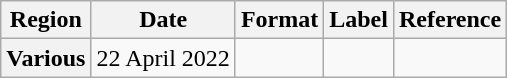<table class="wikitable plainrowheaders">
<tr>
<th scope="col">Region</th>
<th scope="col">Date</th>
<th scope="col">Format</th>
<th scope="col">Label</th>
<th scope="col">Reference</th>
</tr>
<tr>
<th scope="row">Various</th>
<td>22 April 2022</td>
<td></td>
<td></td>
<td></td>
</tr>
</table>
